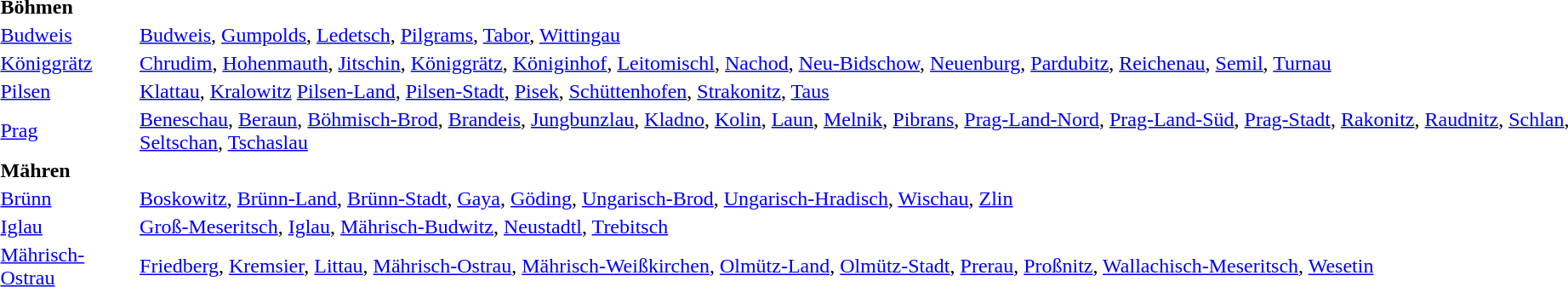<table border=0>
<tr>
<td><strong>Böhmen</strong></td>
</tr>
<tr>
<td><a href='#'>Budweis</a></td>
<td><a href='#'>Budweis</a>, <a href='#'>Gumpolds</a>, <a href='#'>Ledetsch</a>, <a href='#'>Pilgrams</a>, <a href='#'>Tabor</a>, <a href='#'>Wittingau</a></td>
</tr>
<tr>
<td><a href='#'>Königgrätz</a></td>
<td><a href='#'>Chrudim</a>, <a href='#'>Hohenmauth</a>, <a href='#'>Jitschin</a>, <a href='#'>Königgrätz</a>, <a href='#'>Königinhof</a>, <a href='#'>Leitomischl</a>, <a href='#'>Nachod</a>, <a href='#'>Neu-Bidschow</a>, <a href='#'>Neuenburg</a>, <a href='#'>Pardubitz</a>, <a href='#'>Reichenau</a>, <a href='#'>Semil</a>, <a href='#'>Turnau</a></td>
</tr>
<tr>
<td><a href='#'>Pilsen</a></td>
<td><a href='#'>Klattau</a>, <a href='#'>Kralowitz</a> <a href='#'>Pilsen-Land</a>, <a href='#'>Pilsen-Stadt</a>, <a href='#'>Pisek</a>, <a href='#'>Schüttenhofen</a>, <a href='#'>Strakonitz</a>, <a href='#'>Taus</a></td>
</tr>
<tr>
<td><a href='#'>Prag</a></td>
<td><a href='#'>Beneschau</a>, <a href='#'>Beraun</a>, <a href='#'>Böhmisch-Brod</a>, <a href='#'>Brandeis</a>, <a href='#'>Jungbunzlau</a>, <a href='#'>Kladno</a>, <a href='#'>Kolin</a>, <a href='#'>Laun</a>, <a href='#'>Melnik</a>, <a href='#'>Pibrans</a>, <a href='#'>Prag-Land-Nord</a>, <a href='#'>Prag-Land-Süd</a>, <a href='#'>Prag-Stadt</a>, <a href='#'>Rakonitz</a>, <a href='#'>Raudnitz</a>, <a href='#'>Schlan</a>, <a href='#'>Seltschan</a>, <a href='#'>Tschaslau</a></td>
</tr>
<tr>
<td><strong>Mähren</strong></td>
</tr>
<tr>
<td><a href='#'>Brünn</a></td>
<td><a href='#'>Boskowitz</a>, <a href='#'>Brünn-Land</a>, <a href='#'>Brünn-Stadt</a>, <a href='#'>Gaya</a>, <a href='#'>Göding</a>, <a href='#'>Ungarisch-Brod</a>, <a href='#'>Ungarisch-Hradisch</a>, <a href='#'>Wischau</a>, <a href='#'>Zlin</a></td>
</tr>
<tr>
<td><a href='#'>Iglau</a></td>
<td><a href='#'>Groß-Meseritsch</a>, <a href='#'>Iglau</a>, <a href='#'>Mährisch-Budwitz</a>, <a href='#'>Neustadtl</a>, <a href='#'>Trebitsch</a></td>
</tr>
<tr>
<td><a href='#'>Mährisch-Ostrau</a></td>
<td><a href='#'>Friedberg</a>, <a href='#'>Kremsier</a>, <a href='#'>Littau</a>, <a href='#'>Mährisch-Ostrau</a>, <a href='#'>Mährisch-Weißkirchen</a>, <a href='#'>Olmütz-Land</a>, <a href='#'>Olmütz-Stadt</a>, <a href='#'>Prerau</a>, <a href='#'>Proßnitz</a>, <a href='#'>Wallachisch-Meseritsch</a>, <a href='#'>Wesetin</a></td>
</tr>
</table>
